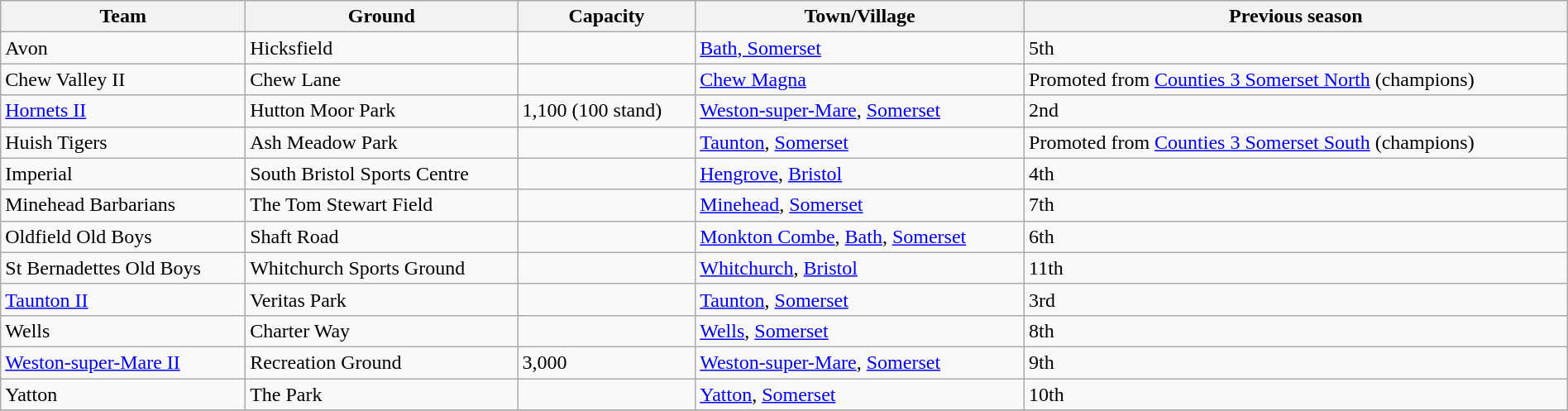<table class="wikitable sortable" width=100%>
<tr>
<th>Team</th>
<th>Ground</th>
<th>Capacity</th>
<th>Town/Village</th>
<th>Previous season</th>
</tr>
<tr>
<td>Avon</td>
<td>Hicksfield</td>
<td></td>
<td><a href='#'>Bath, Somerset</a></td>
<td>5th</td>
</tr>
<tr>
<td>Chew Valley II</td>
<td>Chew Lane</td>
<td></td>
<td><a href='#'>Chew Magna</a></td>
<td>Promoted from <a href='#'>Counties 3 Somerset North</a> (champions)</td>
</tr>
<tr>
<td><a href='#'>Hornets II</a></td>
<td>Hutton Moor Park</td>
<td>1,100 (100 stand)</td>
<td><a href='#'>Weston-super-Mare</a>, <a href='#'>Somerset</a></td>
<td>2nd</td>
</tr>
<tr>
<td>Huish Tigers</td>
<td>Ash Meadow Park</td>
<td></td>
<td><a href='#'>Taunton</a>, <a href='#'>Somerset</a></td>
<td>Promoted from <a href='#'>Counties 3 Somerset South</a> (champions)</td>
</tr>
<tr>
<td>Imperial</td>
<td>South Bristol Sports Centre</td>
<td></td>
<td><a href='#'>Hengrove</a>, <a href='#'>Bristol</a></td>
<td>4th</td>
</tr>
<tr>
<td>Minehead Barbarians</td>
<td>The Tom Stewart Field</td>
<td></td>
<td><a href='#'>Minehead</a>, <a href='#'>Somerset</a></td>
<td>7th</td>
</tr>
<tr>
<td>Oldfield Old Boys</td>
<td>Shaft Road</td>
<td></td>
<td><a href='#'>Monkton Combe</a>, <a href='#'>Bath</a>, <a href='#'>Somerset</a></td>
<td>6th</td>
</tr>
<tr>
<td>St Bernadettes Old Boys</td>
<td>Whitchurch Sports Ground</td>
<td></td>
<td><a href='#'>Whitchurch</a>, <a href='#'>Bristol</a></td>
<td>11th</td>
</tr>
<tr>
<td><a href='#'>Taunton II</a></td>
<td>Veritas Park</td>
<td></td>
<td><a href='#'>Taunton</a>, <a href='#'>Somerset</a></td>
<td>3rd</td>
</tr>
<tr>
<td>Wells</td>
<td>Charter Way</td>
<td></td>
<td><a href='#'>Wells</a>, <a href='#'>Somerset</a></td>
<td>8th</td>
</tr>
<tr>
<td><a href='#'>Weston-super-Mare II</a></td>
<td>Recreation Ground</td>
<td>3,000</td>
<td><a href='#'>Weston-super-Mare</a>, <a href='#'>Somerset</a></td>
<td>9th</td>
</tr>
<tr>
<td>Yatton</td>
<td>The Park</td>
<td></td>
<td><a href='#'>Yatton</a>, <a href='#'>Somerset</a></td>
<td>10th</td>
</tr>
<tr>
</tr>
</table>
